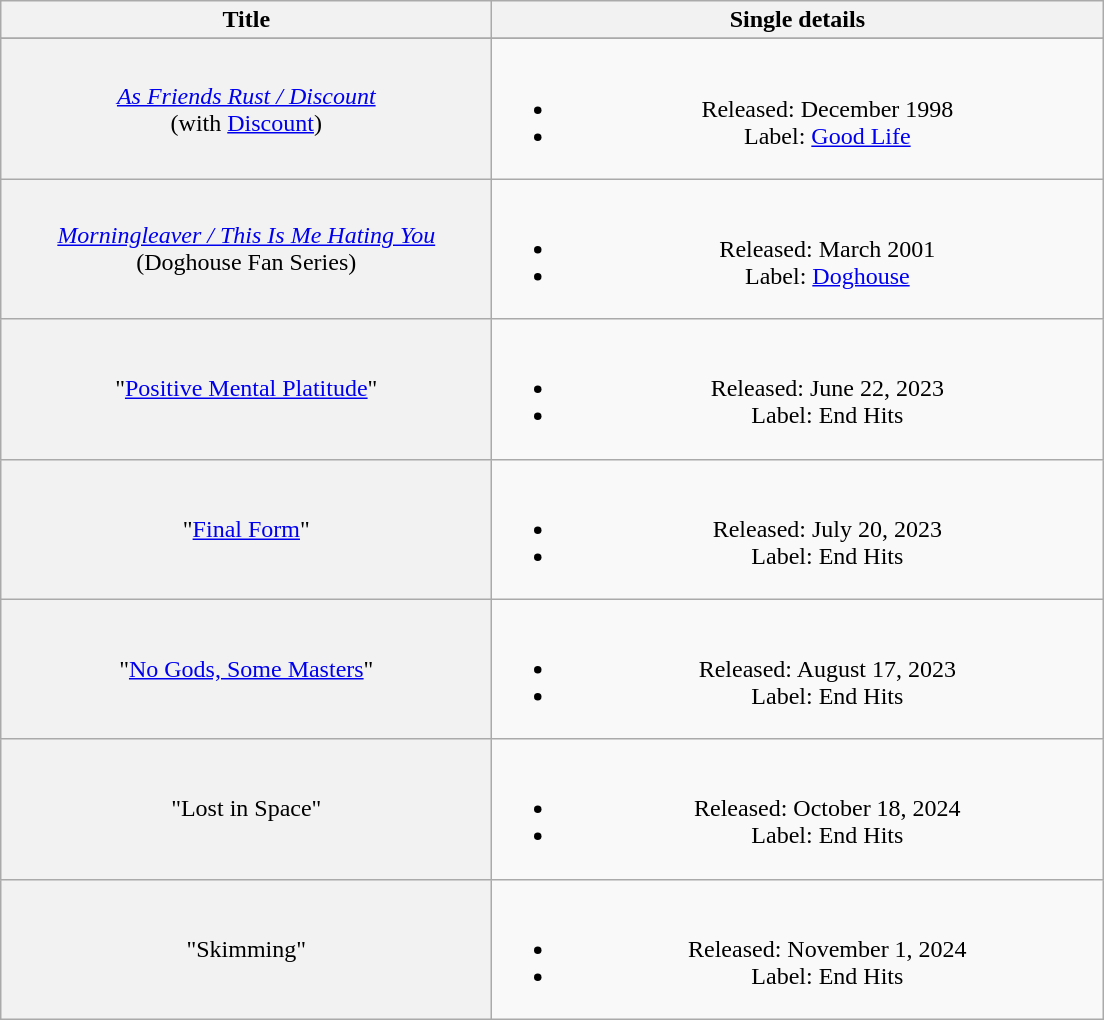<table class="wikitable plainrowheaders" style="text-align:center;" border="1">
<tr>
<th rowspan="1" scope="col" style="width:20em;">Title</th>
<th rowspan="1" scope="col" style="width:25em;">Single details</th>
</tr>
<tr>
</tr>
<tr>
<th scope="row" style="font-weight:normal;"><em><a href='#'>As Friends Rust / Discount</a></em><br><span>(with <a href='#'>Discount</a>)</span></th>
<td><br><ul><li>Released: December 1998</li><li>Label: <a href='#'>Good Life</a></li></ul></td>
</tr>
<tr>
<th scope="row" style="font-weight:normal;"><em><a href='#'>Morningleaver / This Is Me Hating You</a></em><br><span>(Doghouse Fan Series)</span></th>
<td><br><ul><li>Released: March 2001</li><li>Label: <a href='#'>Doghouse</a></li></ul></td>
</tr>
<tr>
<th scope="row" style="font-weight:normal;">"<a href='#'>Positive Mental Platitude</a>"</th>
<td><br><ul><li>Released: June 22, 2023</li><li>Label: End Hits</li></ul></td>
</tr>
<tr>
<th scope="row" style="font-weight:normal;">"<a href='#'>Final Form</a>"</th>
<td><br><ul><li>Released: July 20, 2023</li><li>Label: End Hits</li></ul></td>
</tr>
<tr>
<th scope="row" style="font-weight:normal;">"<a href='#'>No Gods, Some Masters</a>"</th>
<td><br><ul><li>Released: August 17, 2023</li><li>Label: End Hits</li></ul></td>
</tr>
<tr>
<th scope="row" style="font-weight:normal;">"Lost in Space"</th>
<td><br><ul><li>Released: October 18, 2024</li><li>Label: End Hits</li></ul></td>
</tr>
<tr>
<th scope="row" style="font-weight:normal;">"Skimming"</th>
<td><br><ul><li>Released: November 1, 2024</li><li>Label: End Hits</li></ul></td>
</tr>
</table>
